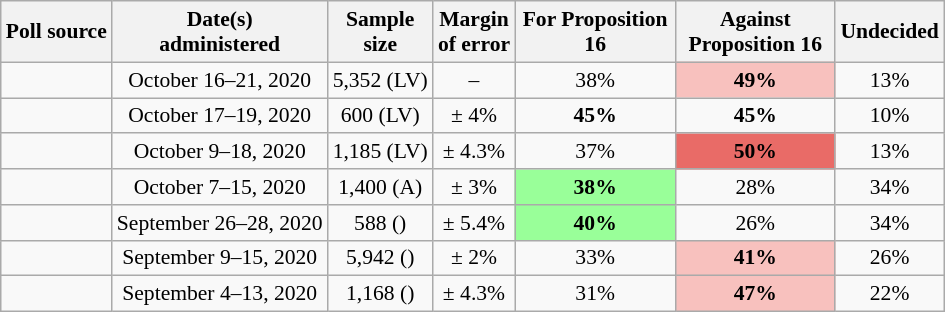<table class="wikitable" style="font-size:90%;text-align:center;">
<tr>
<th>Poll source</th>
<th>Date(s)<br>administered</th>
<th>Sample<br>size</th>
<th>Margin<br>of error</th>
<th style="width:100px;">For Proposition 16</th>
<th style="width:100px;">Against Proposition 16</th>
<th>Undecided</th>
</tr>
<tr>
<td style="text-align:left;"></td>
<td>October 16–21, 2020</td>
<td>5,352 (LV)</td>
<td>–</td>
<td>38%</td>
<td style="background: rgb(248, 193, 190);"><strong>49%</strong></td>
<td>13%</td>
</tr>
<tr>
<td style="text-align:left;"></td>
<td>October 17–19, 2020</td>
<td>600 (LV)</td>
<td>± 4%</td>
<td><strong>45%</strong></td>
<td><strong>45%</strong></td>
<td>10%</td>
</tr>
<tr>
<td style="text-align:left;"></td>
<td>October 9–18, 2020</td>
<td>1,185 (LV)</td>
<td>± 4.3%</td>
<td>37%</td>
<td style="background: rgb(233, 107, 103);"><strong>50%</strong></td>
<td>13%</td>
</tr>
<tr>
<td style="text-align:left;"></td>
<td>October 7–15, 2020</td>
<td>1,400 (A)</td>
<td>± 3%</td>
<td style="background: rgb(153, 255, 153);"><strong>38%</strong></td>
<td>28%</td>
<td>34%</td>
</tr>
<tr>
<td style="text-align:left;"></td>
<td>September 26–28, 2020</td>
<td>588 ()</td>
<td>± 5.4%</td>
<td style="background: rgb(153, 255, 153);"><strong>40%</strong></td>
<td>26%</td>
<td>34%</td>
</tr>
<tr>
<td style="text-align:left;"></td>
<td>September 9–15, 2020</td>
<td>5,942 ()</td>
<td>± 2%</td>
<td>33%</td>
<td style="background: rgb(248, 193, 190);"><strong>41%</strong></td>
<td>26%</td>
</tr>
<tr>
<td style="text-align:left;"></td>
<td>September 4–13, 2020</td>
<td>1,168 ()</td>
<td>± 4.3%</td>
<td>31%</td>
<td style="background: rgb(248, 193, 190);"><strong>47%</strong></td>
<td>22%</td>
</tr>
</table>
